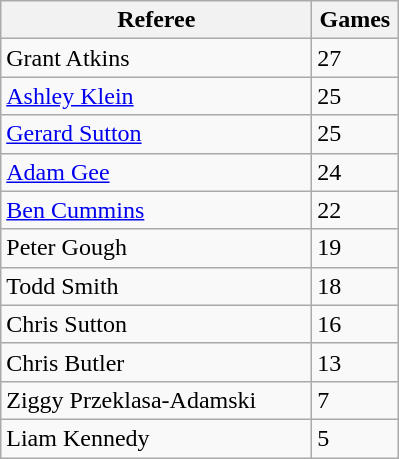<table class="wikitable" style="text-align:left;">
<tr>
<th width=200>Referee</th>
<th width=50>Games</th>
</tr>
<tr>
<td>Grant Atkins</td>
<td>27</td>
</tr>
<tr>
<td><a href='#'>Ashley Klein</a></td>
<td>25</td>
</tr>
<tr>
<td><a href='#'>Gerard Sutton</a></td>
<td>25</td>
</tr>
<tr>
<td><a href='#'>Adam Gee</a></td>
<td>24</td>
</tr>
<tr>
<td><a href='#'>Ben Cummins</a></td>
<td>22</td>
</tr>
<tr>
<td>Peter Gough</td>
<td>19</td>
</tr>
<tr>
<td>Todd Smith</td>
<td>18</td>
</tr>
<tr>
<td>Chris Sutton</td>
<td>16</td>
</tr>
<tr>
<td>Chris Butler</td>
<td>13</td>
</tr>
<tr>
<td>Ziggy Przeklasa-Adamski</td>
<td>7</td>
</tr>
<tr>
<td>Liam Kennedy</td>
<td>5</td>
</tr>
</table>
